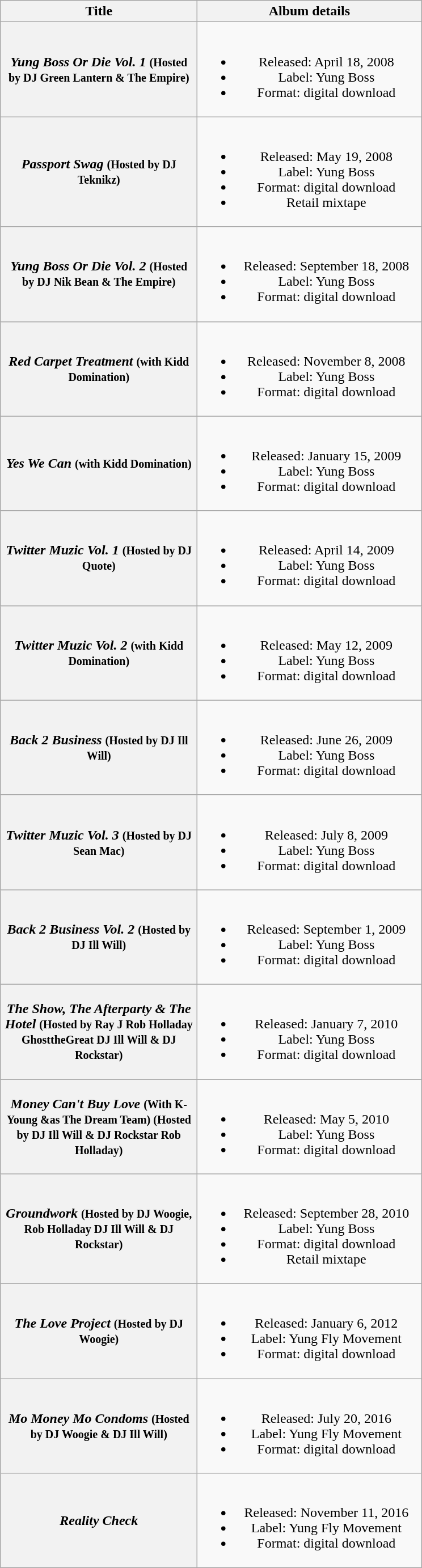<table class="wikitable plainrowheaders" style="text-align:center;">
<tr>
<th scope="col" style="width:14em;">Title</th>
<th scope="col" style="width:16em;">Album details</th>
</tr>
<tr>
<th scope="row"><em>Yung Boss Or Die Vol. 1</em> <small>(Hosted by DJ Green Lantern & The Empire)</small></th>
<td><br><ul><li>Released: April 18, 2008</li><li>Label: Yung Boss</li><li>Format: digital download</li></ul></td>
</tr>
<tr>
<th scope="row"><em>Passport Swag</em> <small>(Hosted by DJ Teknikz)</small></th>
<td><br><ul><li>Released: May 19, 2008</li><li>Label: Yung Boss</li><li>Format: digital download</li><li>Retail mixtape</li></ul></td>
</tr>
<tr>
<th scope="row"><em>Yung Boss Or Die Vol. 2</em> <small>(Hosted by DJ Nik Bean & The Empire)</small></th>
<td><br><ul><li>Released: September 18, 2008</li><li>Label: Yung Boss</li><li>Format: digital download</li></ul></td>
</tr>
<tr>
<th scope="row"><em>Red Carpet Treatment</em> <small>(with Kidd Domination)</small></th>
<td><br><ul><li>Released: November 8, 2008</li><li>Label: Yung Boss</li><li>Format: digital download</li></ul></td>
</tr>
<tr>
<th scope="row"><em>Yes We Can</em> <small>(with Kidd Domination)</small></th>
<td><br><ul><li>Released: January 15, 2009</li><li>Label: Yung Boss</li><li>Format: digital download</li></ul></td>
</tr>
<tr>
<th scope="row"><em>Twitter Muzic Vol. 1</em> <small>(Hosted by DJ Quote)</small></th>
<td><br><ul><li>Released: April 14, 2009</li><li>Label: Yung Boss</li><li>Format: digital download</li></ul></td>
</tr>
<tr>
<th scope="row"><em>Twitter Muzic Vol. 2</em> <small>(with Kidd Domination)</small></th>
<td><br><ul><li>Released: May 12, 2009</li><li>Label: Yung Boss</li><li>Format: digital download</li></ul></td>
</tr>
<tr>
<th scope="row"><em>Back 2 Business</em> <small>(Hosted by DJ Ill Will)</small></th>
<td><br><ul><li>Released: June 26, 2009</li><li>Label: Yung Boss</li><li>Format: digital download</li></ul></td>
</tr>
<tr>
<th scope="row"><em>Twitter Muzic Vol. 3</em> <small>(Hosted by DJ Sean Mac)</small></th>
<td><br><ul><li>Released: July 8, 2009</li><li>Label: Yung Boss</li><li>Format: digital download</li></ul></td>
</tr>
<tr>
<th scope="row"><em>Back 2 Business Vol. 2</em> <small>(Hosted by DJ Ill Will)</small></th>
<td><br><ul><li>Released: September 1, 2009</li><li>Label: Yung Boss</li><li>Format: digital download</li></ul></td>
</tr>
<tr>
<th scope="row"><em>The Show, The Afterparty & The Hotel</em> <small>(Hosted by  Ray J Rob Holladay GhosttheGreat DJ Ill Will & DJ Rockstar)</small></th>
<td><br><ul><li>Released: January 7, 2010</li><li>Label: Yung Boss</li><li>Format: digital download</li></ul></td>
</tr>
<tr>
<th scope="row"><em>Money Can't Buy Love</em> <small>(With K-Young &as The Dream Team) (Hosted by DJ Ill Will & DJ Rockstar Rob Holladay)</small></th>
<td><br><ul><li>Released: May 5, 2010</li><li>Label: Yung Boss</li><li>Format: digital download</li></ul></td>
</tr>
<tr>
<th scope="row"><em>Groundwork</em> <small>(Hosted by DJ Woogie, Rob Holladay DJ Ill Will & DJ Rockstar)</small></th>
<td><br><ul><li>Released: September 28, 2010</li><li>Label: Yung Boss</li><li>Format: digital download</li><li>Retail mixtape</li></ul></td>
</tr>
<tr>
<th scope="row"><em>The Love Project</em> <small>(Hosted by DJ Woogie)</small></th>
<td><br><ul><li>Released: January 6, 2012</li><li>Label: Yung Fly Movement</li><li>Format: digital download</li></ul></td>
</tr>
<tr>
<th scope="row"><em>Mo Money Mo Condoms</em> <small>(Hosted by DJ Woogie & DJ Ill Will)</small></th>
<td><br><ul><li>Released: July 20, 2016</li><li>Label: Yung Fly Movement</li><li>Format: digital download</li></ul></td>
</tr>
<tr>
<th scope="row"><em>Reality Check</em></th>
<td><br><ul><li>Released: November 11, 2016</li><li>Label: Yung Fly Movement</li><li>Format: digital download</li></ul></td>
</tr>
</table>
